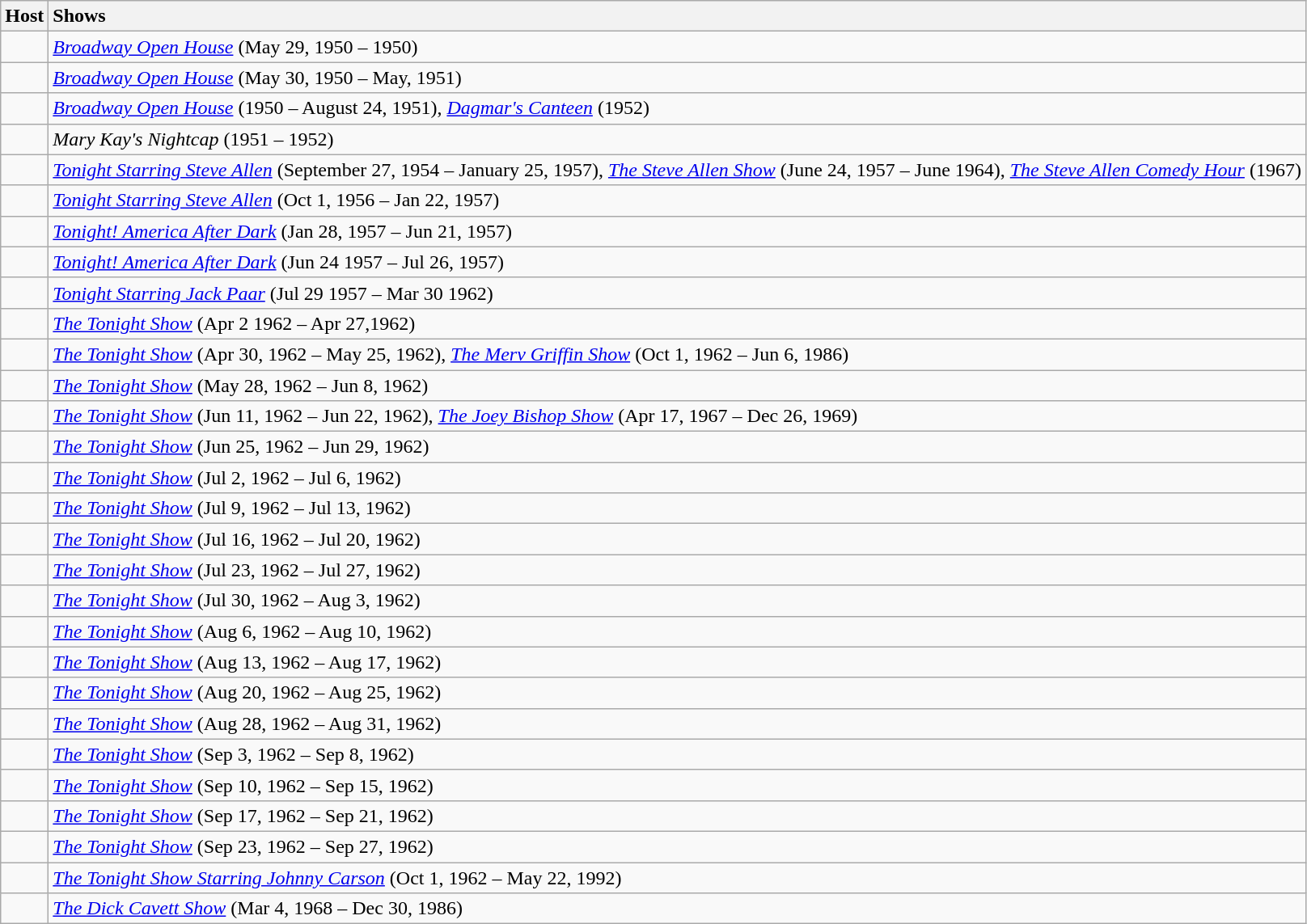<table class="wikitable sortable">
<tr>
<th scope="col" style="text-align:left;">Host</th>
<th scope="col" style="text-align:left;">Shows</th>
</tr>
<tr>
<td></td>
<td><em><a href='#'>Broadway Open House</a></em> (May 29, 1950 – 1950)</td>
</tr>
<tr>
<td></td>
<td><em><a href='#'>Broadway Open House</a></em> (May 30, 1950 – May, 1951)</td>
</tr>
<tr>
<td></td>
<td><em><a href='#'>Broadway Open House</a></em> (1950 – August 24, 1951), <em><a href='#'>Dagmar's Canteen</a></em> (1952)</td>
</tr>
<tr>
<td></td>
<td><em>Mary Kay's Nightcap</em> (1951 – 1952)</td>
</tr>
<tr>
<td></td>
<td><em><a href='#'>Tonight Starring Steve Allen</a></em> (September 27, 1954 – January 25, 1957), <em><a href='#'>The Steve Allen Show</a></em> (June 24, 1957 – June 1964), <em><a href='#'>The Steve Allen Comedy Hour</a></em> (1967)</td>
</tr>
<tr>
<td></td>
<td><em><a href='#'>Tonight Starring Steve Allen</a></em> (Oct 1, 1956 – Jan 22, 1957)</td>
</tr>
<tr>
<td></td>
<td><em><a href='#'>Tonight! America After Dark</a></em> (Jan 28, 1957 – Jun 21, 1957)</td>
</tr>
<tr>
<td></td>
<td><em><a href='#'>Tonight! America After Dark</a></em> (Jun 24 1957 – Jul 26, 1957)</td>
</tr>
<tr>
<td></td>
<td><em><a href='#'>Tonight Starring Jack Paar</a></em> (Jul 29 1957 – Mar 30 1962)</td>
</tr>
<tr>
<td></td>
<td><em><a href='#'>The Tonight Show</a></em> (Apr 2 1962 – Apr 27,1962)</td>
</tr>
<tr>
<td></td>
<td><em><a href='#'>The Tonight Show</a></em> (Apr 30, 1962 – May 25, 1962), <em><a href='#'>The Merv Griffin Show</a></em> (Oct 1, 1962 – Jun 6, 1986)</td>
</tr>
<tr>
<td></td>
<td><em><a href='#'>The Tonight Show</a></em> (May 28, 1962 – Jun 8, 1962)</td>
</tr>
<tr>
<td></td>
<td><em><a href='#'>The Tonight Show</a></em> (Jun 11, 1962 – Jun 22, 1962), <em><a href='#'>The Joey Bishop Show</a></em> (Apr 17, 1967 – Dec 26, 1969)</td>
</tr>
<tr>
<td></td>
<td><em><a href='#'>The Tonight Show</a></em> (Jun 25, 1962 – Jun 29, 1962)</td>
</tr>
<tr>
<td></td>
<td><em><a href='#'>The Tonight Show</a></em> (Jul 2, 1962 – Jul 6, 1962)</td>
</tr>
<tr>
<td></td>
<td><em><a href='#'>The Tonight Show</a></em> (Jul 9, 1962 – Jul 13, 1962)</td>
</tr>
<tr>
<td></td>
<td><em><a href='#'>The Tonight Show</a></em> (Jul 16, 1962 – Jul 20, 1962)</td>
</tr>
<tr>
<td></td>
<td><em><a href='#'>The Tonight Show</a></em> (Jul 23, 1962 – Jul 27, 1962)</td>
</tr>
<tr>
<td></td>
<td><em><a href='#'>The Tonight Show</a></em> (Jul 30, 1962 – Aug 3, 1962)</td>
</tr>
<tr>
<td></td>
<td><em><a href='#'>The Tonight Show</a></em> (Aug 6, 1962 – Aug 10, 1962)</td>
</tr>
<tr>
<td></td>
<td><em><a href='#'>The Tonight Show</a></em> (Aug 13, 1962 – Aug 17, 1962)</td>
</tr>
<tr>
<td></td>
<td><em><a href='#'>The Tonight Show</a></em> (Aug 20, 1962 – Aug 25, 1962)</td>
</tr>
<tr>
<td></td>
<td><em><a href='#'>The Tonight Show</a></em> (Aug 28, 1962 – Aug 31, 1962)</td>
</tr>
<tr>
<td></td>
<td><em><a href='#'>The Tonight Show</a></em> (Sep 3, 1962 – Sep 8, 1962)</td>
</tr>
<tr>
<td></td>
<td><em><a href='#'>The Tonight Show</a></em> (Sep 10, 1962 – Sep 15, 1962)</td>
</tr>
<tr>
<td></td>
<td><em><a href='#'>The Tonight Show</a></em> (Sep 17, 1962 – Sep 21, 1962)</td>
</tr>
<tr>
<td></td>
<td><em><a href='#'>The Tonight Show</a></em> (Sep 23, 1962 – Sep 27, 1962)</td>
</tr>
<tr>
<td></td>
<td><em><a href='#'>The Tonight Show Starring Johnny Carson</a></em> (Oct 1, 1962 – May 22, 1992)</td>
</tr>
<tr>
<td></td>
<td><em><a href='#'>The Dick Cavett Show</a></em> (Mar 4, 1968 – Dec 30, 1986)</td>
</tr>
</table>
